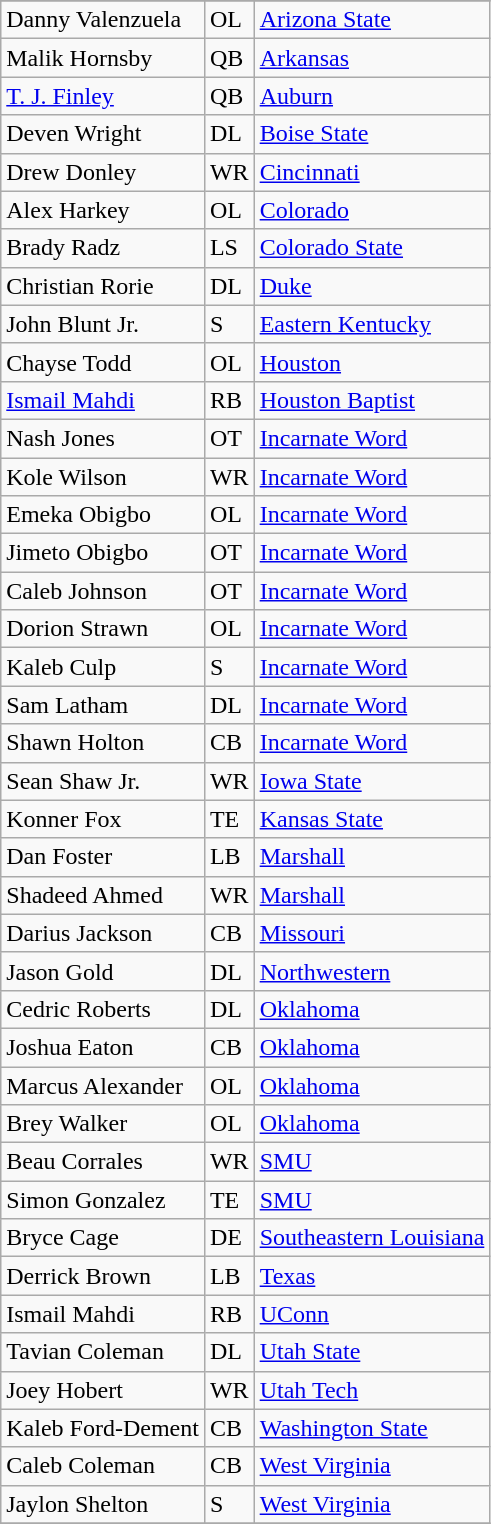<table class="wikitable">
<tr>
</tr>
<tr>
<td>Danny Valenzuela</td>
<td>OL</td>
<td><a href='#'>Arizona State</a></td>
</tr>
<tr>
<td>Malik Hornsby</td>
<td>QB</td>
<td><a href='#'>Arkansas</a></td>
</tr>
<tr>
<td><a href='#'>T. J. Finley</a></td>
<td>QB</td>
<td><a href='#'>Auburn</a></td>
</tr>
<tr>
<td>Deven Wright</td>
<td>DL</td>
<td><a href='#'>Boise State</a></td>
</tr>
<tr>
<td>Drew Donley</td>
<td>WR</td>
<td><a href='#'>Cincinnati</a></td>
</tr>
<tr>
<td>Alex Harkey</td>
<td>OL</td>
<td><a href='#'>Colorado</a></td>
</tr>
<tr>
<td>Brady Radz</td>
<td>LS</td>
<td><a href='#'>Colorado State</a></td>
</tr>
<tr>
<td>Christian Rorie</td>
<td>DL</td>
<td><a href='#'>Duke</a></td>
</tr>
<tr>
<td>John Blunt Jr.</td>
<td>S</td>
<td><a href='#'>Eastern Kentucky</a></td>
</tr>
<tr>
<td>Chayse Todd</td>
<td>OL</td>
<td><a href='#'>Houston</a></td>
</tr>
<tr>
<td><a href='#'>Ismail Mahdi</a></td>
<td>RB</td>
<td><a href='#'>Houston Baptist</a></td>
</tr>
<tr>
<td>Nash Jones</td>
<td>OT</td>
<td><a href='#'>Incarnate Word</a></td>
</tr>
<tr>
<td>Kole Wilson</td>
<td>WR</td>
<td><a href='#'>Incarnate Word</a></td>
</tr>
<tr>
<td>Emeka Obigbo</td>
<td>OL</td>
<td><a href='#'>Incarnate Word</a></td>
</tr>
<tr>
<td>Jimeto Obigbo</td>
<td>OT</td>
<td><a href='#'>Incarnate Word</a></td>
</tr>
<tr>
<td>Caleb Johnson</td>
<td>OT</td>
<td><a href='#'>Incarnate Word</a></td>
</tr>
<tr>
<td>Dorion Strawn</td>
<td>OL</td>
<td><a href='#'>Incarnate Word</a></td>
</tr>
<tr>
<td>Kaleb Culp</td>
<td>S</td>
<td><a href='#'>Incarnate Word</a></td>
</tr>
<tr>
<td>Sam Latham</td>
<td>DL</td>
<td><a href='#'>Incarnate Word</a></td>
</tr>
<tr>
<td>Shawn Holton</td>
<td>CB</td>
<td><a href='#'>Incarnate Word</a></td>
</tr>
<tr>
<td>Sean Shaw Jr.</td>
<td>WR</td>
<td><a href='#'>Iowa State</a></td>
</tr>
<tr>
<td>Konner Fox</td>
<td>TE</td>
<td><a href='#'>Kansas State</a></td>
</tr>
<tr>
<td>Dan Foster</td>
<td>LB</td>
<td><a href='#'>Marshall</a></td>
</tr>
<tr>
<td>Shadeed Ahmed</td>
<td>WR</td>
<td><a href='#'>Marshall</a></td>
</tr>
<tr>
<td>Darius Jackson</td>
<td>CB</td>
<td><a href='#'>Missouri</a></td>
</tr>
<tr>
<td>Jason Gold</td>
<td>DL</td>
<td><a href='#'>Northwestern</a></td>
</tr>
<tr>
<td>Cedric Roberts</td>
<td>DL</td>
<td><a href='#'>Oklahoma</a></td>
</tr>
<tr>
<td>Joshua Eaton</td>
<td>CB</td>
<td><a href='#'>Oklahoma</a></td>
</tr>
<tr>
<td>Marcus Alexander</td>
<td>OL</td>
<td><a href='#'>Oklahoma</a></td>
</tr>
<tr>
<td>Brey Walker</td>
<td>OL</td>
<td><a href='#'>Oklahoma</a></td>
</tr>
<tr>
<td>Beau Corrales</td>
<td>WR</td>
<td><a href='#'>SMU</a></td>
</tr>
<tr>
<td>Simon Gonzalez</td>
<td>TE</td>
<td><a href='#'>SMU</a></td>
</tr>
<tr>
<td>Bryce Cage</td>
<td>DE</td>
<td><a href='#'>Southeastern Louisiana</a></td>
</tr>
<tr>
<td>Derrick Brown</td>
<td>LB</td>
<td><a href='#'>Texas</a></td>
</tr>
<tr>
<td>Ismail Mahdi</td>
<td>RB</td>
<td><a href='#'>UConn</a></td>
</tr>
<tr>
<td>Tavian Coleman</td>
<td>DL</td>
<td><a href='#'>Utah State</a></td>
</tr>
<tr>
<td>Joey Hobert</td>
<td>WR</td>
<td><a href='#'>Utah Tech</a></td>
</tr>
<tr>
<td>Kaleb Ford-Dement</td>
<td>CB</td>
<td><a href='#'>Washington State</a></td>
</tr>
<tr>
<td>Caleb Coleman</td>
<td>CB</td>
<td><a href='#'>West Virginia</a></td>
</tr>
<tr>
<td>Jaylon Shelton</td>
<td>S</td>
<td><a href='#'>West Virginia</a></td>
</tr>
<tr>
</tr>
</table>
